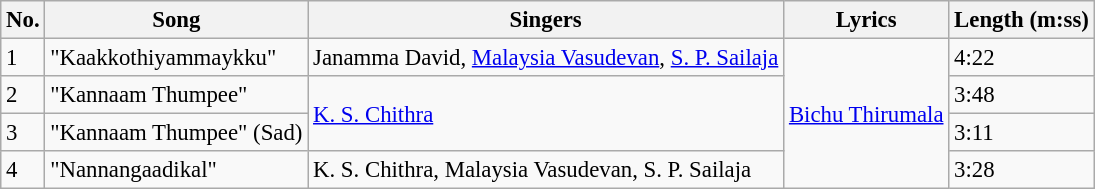<table class="wikitable" style="font-size:95%;">
<tr>
<th>No.</th>
<th>Song</th>
<th>Singers</th>
<th>Lyrics</th>
<th>Length (m:ss)</th>
</tr>
<tr>
<td>1</td>
<td>"Kaakkothiyammaykku"</td>
<td>Janamma David, <a href='#'>Malaysia Vasudevan</a>, <a href='#'>S. P. Sailaja</a></td>
<td rowspan="4"><a href='#'>Bichu Thirumala</a></td>
<td>4:22</td>
</tr>
<tr>
<td>2</td>
<td>"Kannaam Thumpee"</td>
<td rowspan="2"><a href='#'>K. S. Chithra</a></td>
<td>3:48</td>
</tr>
<tr>
<td>3</td>
<td>"Kannaam Thumpee" (Sad)</td>
<td>3:11</td>
</tr>
<tr>
<td>4</td>
<td>"Nannangaadikal"</td>
<td>K. S. Chithra, Malaysia Vasudevan, S. P. Sailaja</td>
<td>3:28</td>
</tr>
</table>
